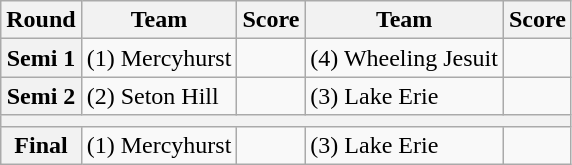<table class="wikitable">
<tr>
<th>Round</th>
<th>Team</th>
<th>Score</th>
<th>Team</th>
<th>Score</th>
</tr>
<tr>
<th>Semi 1</th>
<td>(1) Mercyhurst</td>
<td></td>
<td>(4) Wheeling Jesuit</td>
<td></td>
</tr>
<tr>
<th>Semi 2</th>
<td>(2) Seton Hill</td>
<td></td>
<td>(3) Lake Erie</td>
<td></td>
</tr>
<tr>
<th colspan=5></th>
</tr>
<tr>
<th>Final</th>
<td>(1) Mercyhurst</td>
<td></td>
<td>(3) Lake Erie</td>
<td></td>
</tr>
</table>
